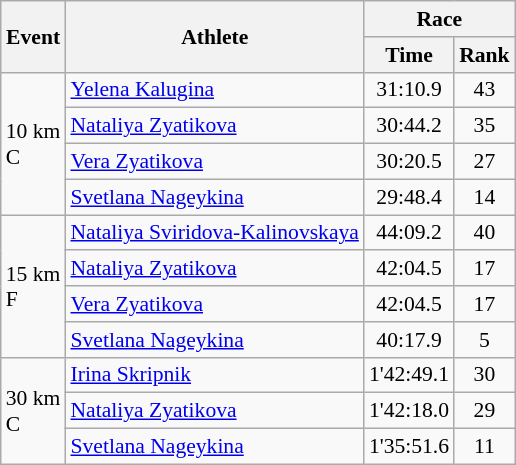<table class="wikitable" border="1" style="font-size:90%">
<tr>
<th rowspan=2>Event</th>
<th rowspan=2>Athlete</th>
<th colspan=2>Race</th>
</tr>
<tr>
<th>Time</th>
<th>Rank</th>
</tr>
<tr>
<td rowspan=4>10 km <br> C</td>
<td><a href='#'>Yelena Kalugina</a></td>
<td align=center>31:10.9</td>
<td align=center>43</td>
</tr>
<tr>
<td><a href='#'>Nataliya Zyatikova</a></td>
<td align=center>30:44.2</td>
<td align=center>35</td>
</tr>
<tr>
<td><a href='#'>Vera Zyatikova</a></td>
<td align=center>30:20.5</td>
<td align=center>27</td>
</tr>
<tr>
<td><a href='#'>Svetlana Nageykina</a></td>
<td align=center>29:48.4</td>
<td align=center>14</td>
</tr>
<tr>
<td rowspan=4>15 km <br> F</td>
<td><a href='#'>Nataliya Sviridova-Kalinovskaya</a></td>
<td align=center>44:09.2</td>
<td align=center>40</td>
</tr>
<tr>
<td><a href='#'>Nataliya Zyatikova</a></td>
<td align=center>42:04.5</td>
<td align=center>17</td>
</tr>
<tr>
<td><a href='#'>Vera Zyatikova</a></td>
<td align=center>42:04.5</td>
<td align=center>17</td>
</tr>
<tr>
<td><a href='#'>Svetlana Nageykina</a></td>
<td align=center>40:17.9</td>
<td align=center>5</td>
</tr>
<tr>
<td rowspan=3>30 km <br> C</td>
<td><a href='#'>Irina Skripnik</a></td>
<td align=center>1'42:49.1</td>
<td align=center>30</td>
</tr>
<tr>
<td><a href='#'>Nataliya Zyatikova</a></td>
<td align=center>1'42:18.0</td>
<td align=center>29</td>
</tr>
<tr>
<td><a href='#'>Svetlana Nageykina</a></td>
<td align=center>1'35:51.6</td>
<td align=center>11</td>
</tr>
</table>
